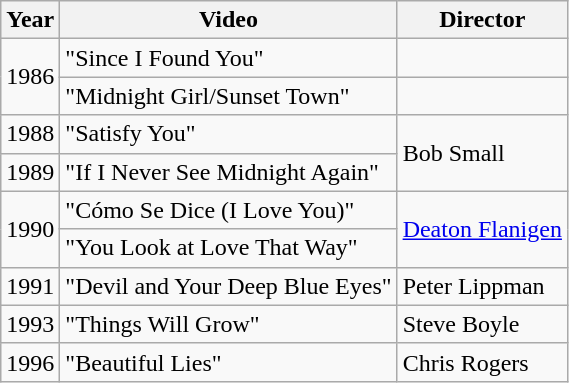<table class="wikitable">
<tr>
<th>Year</th>
<th>Video</th>
<th>Director</th>
</tr>
<tr>
<td rowspan="2">1986</td>
<td>"Since I Found You"</td>
<td></td>
</tr>
<tr>
<td>"Midnight Girl/Sunset Town"</td>
<td></td>
</tr>
<tr>
<td>1988</td>
<td>"Satisfy You"</td>
<td rowspan="2">Bob Small</td>
</tr>
<tr>
<td>1989</td>
<td>"If I Never See Midnight Again"</td>
</tr>
<tr>
<td rowspan="2">1990</td>
<td>"Cómo Se Dice (I Love You)"</td>
<td rowspan="2"><a href='#'>Deaton Flanigen</a></td>
</tr>
<tr>
<td>"You Look at Love That Way"</td>
</tr>
<tr>
<td>1991</td>
<td>"Devil and Your Deep Blue Eyes"</td>
<td>Peter Lippman</td>
</tr>
<tr>
<td>1993</td>
<td>"Things Will Grow"</td>
<td>Steve Boyle</td>
</tr>
<tr>
<td>1996</td>
<td>"Beautiful Lies"</td>
<td>Chris Rogers</td>
</tr>
</table>
